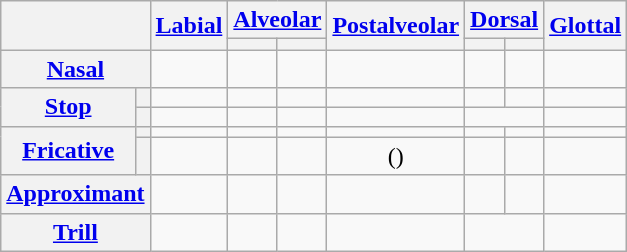<table class="wikitable" style="text-align: center;">
<tr>
<th rowspan="2"  colspan="2"></th>
<th rowspan="2"><a href='#'>Labial</a></th>
<th colspan="2"><a href='#'>Alveolar</a></th>
<th rowspan="2"><a href='#'>Postalveolar</a></th>
<th colspan="2"><a href='#'>Dorsal</a></th>
<th rowspan="2"><a href='#'>Glottal</a></th>
</tr>
<tr>
<th></th>
<th></th>
<th></th>
<th></th>
</tr>
<tr>
<th colspan="2"><a href='#'>Nasal</a></th>
<td> </td>
<td> </td>
<td></td>
<td></td>
<td> </td>
<td></td>
<td></td>
</tr>
<tr>
<th rowspan="2"><a href='#'>Stop</a></th>
<th></th>
<td> </td>
<td> </td>
<td> </td>
<td></td>
<td> </td>
<td> </td>
<td></td>
</tr>
<tr>
<th></th>
<td> </td>
<td> </td>
<td></td>
<td></td>
<td colspan="2"></td>
<td></td>
</tr>
<tr>
<th rowspan="2"><a href='#'>Fricative</a></th>
<th></th>
<td> </td>
<td> </td>
<td></td>
<td> </td>
<td> </td>
<td></td>
<td></td>
</tr>
<tr>
<th></th>
<td> </td>
<td> </td>
<td></td>
<td>() </td>
<td> </td>
<td></td>
<td> </td>
</tr>
<tr>
<th colspan="2"><a href='#'>Approximant</a></th>
<td> </td>
<td> </td>
<td></td>
<td></td>
<td></td>
<td> </td>
<td></td>
</tr>
<tr>
<th colspan="2"><a href='#'>Trill</a></th>
<td></td>
<td> </td>
<td></td>
<td></td>
<td colspan="2"></td>
<td></td>
</tr>
</table>
